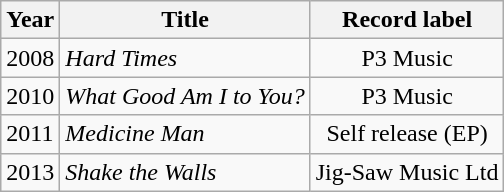<table class="wikitable sortable">
<tr>
<th>Year</th>
<th>Title</th>
<th>Record label</th>
</tr>
<tr>
<td>2008</td>
<td><em>Hard Times</em></td>
<td style="text-align:center;">P3 Music</td>
</tr>
<tr>
<td>2010</td>
<td><em>What Good Am I to You?</em></td>
<td style="text-align:center;">P3 Music</td>
</tr>
<tr>
<td>2011</td>
<td><em>Medicine Man</em></td>
<td style="text-align:center;">Self release (EP)</td>
</tr>
<tr>
<td>2013</td>
<td><em>Shake the Walls</em></td>
<td style="text-align:center;">Jig-Saw Music Ltd</td>
</tr>
</table>
